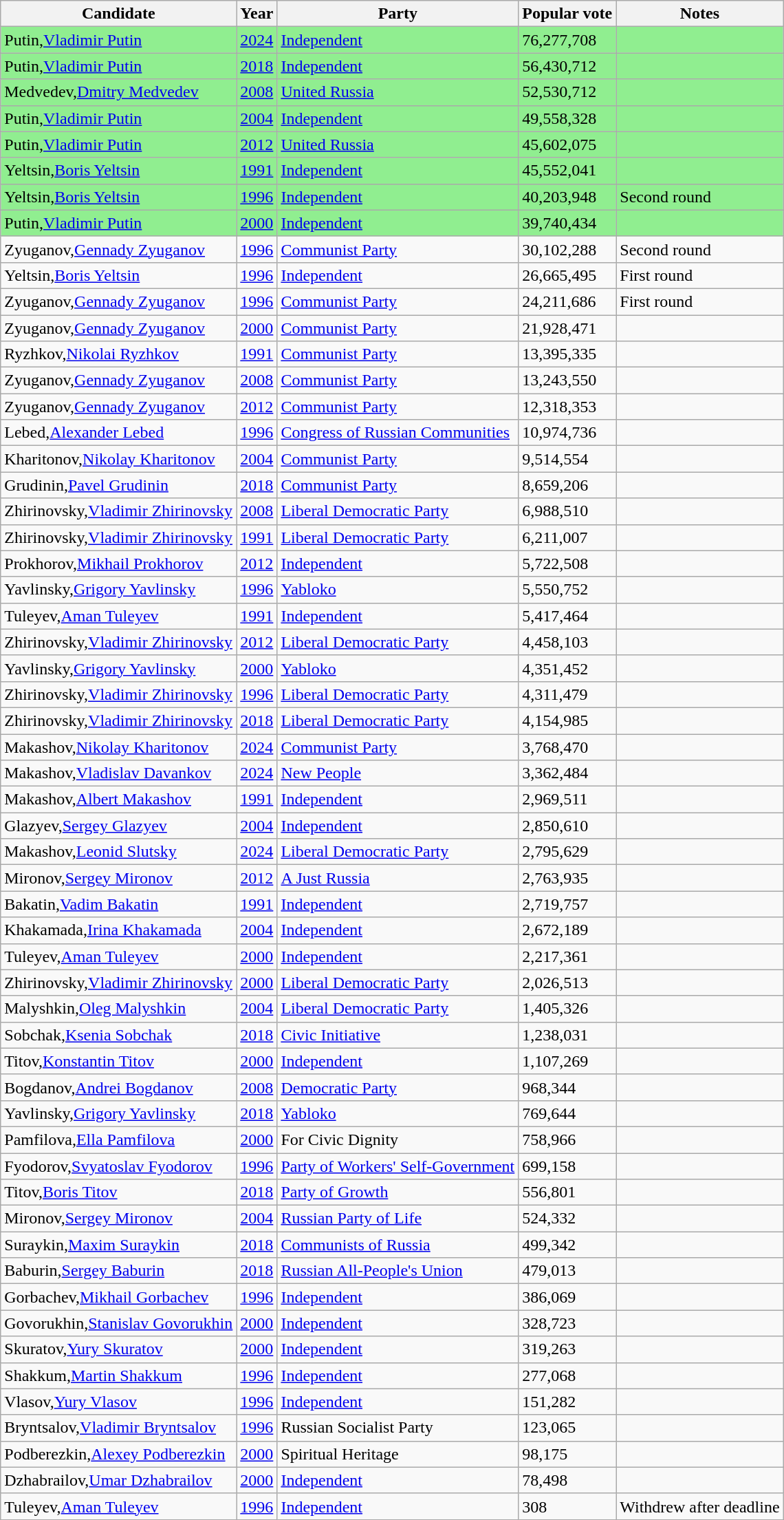<table class="sortable wikitable">
<tr>
<th>Candidate</th>
<th>Year</th>
<th>Party</th>
<th>Popular vote</th>
<th>Notes</th>
</tr>
<tr style="background:lightgreen;">
<td style="text-align:left;"><span>Putin,</span><a href='#'>Vladimir Putin</a></td>
<td><a href='#'>2024</a></td>
<td><a href='#'>Independent</a></td>
<td>76,277,708</td>
<td></td>
</tr>
<tr style="background:lightgreen;">
<td style="text-align:left;"><span>Putin,</span><a href='#'>Vladimir Putin</a></td>
<td><a href='#'>2018</a></td>
<td><a href='#'>Independent</a></td>
<td>56,430,712</td>
<td></td>
</tr>
<tr style="background:lightgreen;">
<td style="text-align:left;"><span>Medvedev,</span><a href='#'>Dmitry Medvedev</a></td>
<td><a href='#'>2008</a></td>
<td><a href='#'>United Russia</a></td>
<td>52,530,712</td>
<td></td>
</tr>
<tr style="background:lightgreen;">
<td style="text-align:left;"><span>Putin,</span><a href='#'>Vladimir Putin</a></td>
<td><a href='#'>2004</a></td>
<td><a href='#'>Independent</a></td>
<td>49,558,328</td>
<td></td>
</tr>
<tr style="background:lightgreen;">
<td style="text-align:left;"><span>Putin,</span><a href='#'>Vladimir Putin</a></td>
<td><a href='#'>2012</a></td>
<td><a href='#'>United Russia</a></td>
<td>45,602,075</td>
<td></td>
</tr>
<tr style="background:lightgreen;">
<td style="text-align:left;"><span>Yeltsin,</span><a href='#'>Boris Yeltsin</a></td>
<td><a href='#'>1991</a></td>
<td><a href='#'>Independent</a></td>
<td>45,552,041</td>
<td></td>
</tr>
<tr style="background:lightgreen;">
<td style="text-align:left;"><span>Yeltsin,</span><a href='#'>Boris Yeltsin</a></td>
<td><a href='#'>1996</a></td>
<td><a href='#'>Independent</a></td>
<td>40,203,948</td>
<td>Second round</td>
</tr>
<tr style="background:lightgreen;">
<td style="text-align:left;"><span>Putin,</span><a href='#'>Vladimir Putin</a></td>
<td><a href='#'>2000</a></td>
<td><a href='#'>Independent</a></td>
<td>39,740,434</td>
<td></td>
</tr>
<tr>
<td style="text-align:left;"><span>Zyuganov,</span><a href='#'>Gennady Zyuganov</a></td>
<td><a href='#'>1996</a></td>
<td><a href='#'>Communist Party</a></td>
<td>30,102,288</td>
<td>Second round</td>
</tr>
<tr>
<td style="text-align:left;"><span>Yeltsin,</span><a href='#'>Boris Yeltsin</a></td>
<td><a href='#'>1996</a></td>
<td><a href='#'>Independent</a></td>
<td>26,665,495</td>
<td>First round</td>
</tr>
<tr>
<td style="text-align:left;"><span>Zyuganov,</span><a href='#'>Gennady Zyuganov</a></td>
<td><a href='#'>1996</a></td>
<td><a href='#'>Communist Party</a></td>
<td>24,211,686</td>
<td>First round</td>
</tr>
<tr>
<td style="text-align:left;"><span>Zyuganov,</span><a href='#'>Gennady Zyuganov</a></td>
<td><a href='#'>2000</a></td>
<td><a href='#'>Communist Party</a></td>
<td>21,928,471</td>
<td></td>
</tr>
<tr>
<td style="text-align:left;"><span>Ryzhkov,</span><a href='#'>Nikolai Ryzhkov</a></td>
<td><a href='#'>1991</a></td>
<td><a href='#'>Communist Party</a></td>
<td>13,395,335</td>
<td></td>
</tr>
<tr>
<td style="text-align:left;"><span>Zyuganov,</span><a href='#'>Gennady Zyuganov</a></td>
<td><a href='#'>2008</a></td>
<td><a href='#'>Communist Party</a></td>
<td>13,243,550</td>
<td></td>
</tr>
<tr>
<td style="text-align:left;"><span>Zyuganov,</span><a href='#'>Gennady Zyuganov</a></td>
<td><a href='#'>2012</a></td>
<td><a href='#'>Communist Party</a></td>
<td>12,318,353</td>
<td></td>
</tr>
<tr>
<td style="text-align:left;"><span>Lebed,</span><a href='#'>Alexander Lebed</a></td>
<td><a href='#'>1996</a></td>
<td><a href='#'>Congress of Russian Communities</a></td>
<td>10,974,736</td>
<td></td>
</tr>
<tr>
<td style="text-align:left;"><span>Kharitonov,</span><a href='#'>Nikolay Kharitonov</a></td>
<td><a href='#'>2004</a></td>
<td><a href='#'>Communist Party</a></td>
<td>9,514,554</td>
<td></td>
</tr>
<tr>
<td style="text-align:left;"><span>Grudinin,</span><a href='#'>Pavel Grudinin</a></td>
<td><a href='#'>2018</a></td>
<td><a href='#'>Communist Party</a></td>
<td>8,659,206</td>
<td></td>
</tr>
<tr>
<td style="text-align:left;"><span>Zhirinovsky,</span><a href='#'>Vladimir Zhirinovsky</a></td>
<td><a href='#'>2008</a></td>
<td><a href='#'>Liberal Democratic Party</a></td>
<td>6,988,510</td>
<td></td>
</tr>
<tr>
<td style="text-align:left;"><span>Zhirinovsky,</span><a href='#'>Vladimir Zhirinovsky</a></td>
<td><a href='#'>1991</a></td>
<td><a href='#'>Liberal Democratic Party</a></td>
<td>6,211,007</td>
<td></td>
</tr>
<tr>
<td style="text-align:left;"><span>Prokhorov,</span><a href='#'>Mikhail Prokhorov</a></td>
<td><a href='#'>2012</a></td>
<td><a href='#'>Independent</a></td>
<td>5,722,508</td>
<td></td>
</tr>
<tr>
<td style="text-align:left;"><span>Yavlinsky,</span><a href='#'>Grigory Yavlinsky</a></td>
<td><a href='#'>1996</a></td>
<td><a href='#'>Yabloko</a></td>
<td>5,550,752</td>
<td></td>
</tr>
<tr>
<td style="text-align:left;"><span>Tuleyev,</span><a href='#'>Aman Tuleyev</a></td>
<td><a href='#'>1991</a></td>
<td><a href='#'>Independent</a></td>
<td>5,417,464</td>
<td></td>
</tr>
<tr>
<td style="text-align:left;"><span>Zhirinovsky,</span><a href='#'>Vladimir Zhirinovsky</a></td>
<td><a href='#'>2012</a></td>
<td><a href='#'>Liberal Democratic Party</a></td>
<td>4,458,103</td>
<td></td>
</tr>
<tr>
<td style="text-align:left;"><span>Yavlinsky,</span><a href='#'>Grigory Yavlinsky</a></td>
<td><a href='#'>2000</a></td>
<td><a href='#'>Yabloko</a></td>
<td>4,351,452</td>
<td></td>
</tr>
<tr>
<td style="text-align:left;"><span>Zhirinovsky,</span><a href='#'>Vladimir Zhirinovsky</a></td>
<td><a href='#'>1996</a></td>
<td><a href='#'>Liberal Democratic Party</a></td>
<td>4,311,479</td>
<td></td>
</tr>
<tr>
<td style="text-align:left;"><span>Zhirinovsky,</span><a href='#'>Vladimir Zhirinovsky</a></td>
<td><a href='#'>2018</a></td>
<td><a href='#'>Liberal Democratic Party</a></td>
<td>4,154,985</td>
<td></td>
</tr>
<tr>
<td style="text-align:left;"><span>Makashov,</span><a href='#'>Nikolay Kharitonov</a></td>
<td><a href='#'>2024</a></td>
<td><a href='#'>Communist Party</a></td>
<td>3,768,470</td>
<td></td>
</tr>
<tr>
<td style="text-align:left;"><span>Makashov,</span><a href='#'>Vladislav Davankov</a></td>
<td><a href='#'>2024</a></td>
<td><a href='#'>New People</a></td>
<td>3,362,484</td>
<td></td>
</tr>
<tr>
<td style="text-align:left;"><span>Makashov,</span><a href='#'>Albert Makashov</a></td>
<td><a href='#'>1991</a></td>
<td><a href='#'>Independent</a></td>
<td>2,969,511</td>
<td></td>
</tr>
<tr>
<td style="text-align:left;"><span>Glazyev,</span><a href='#'>Sergey Glazyev</a></td>
<td><a href='#'>2004</a></td>
<td><a href='#'>Independent</a></td>
<td>2,850,610</td>
<td></td>
</tr>
<tr>
<td style="text-align:left;"><span>Makashov,</span><a href='#'>Leonid Slutsky</a></td>
<td><a href='#'>2024</a></td>
<td><a href='#'>Liberal Democratic Party</a></td>
<td>2,795,629</td>
<td></td>
</tr>
<tr>
<td style="text-align:left;"><span>Mironov,</span><a href='#'>Sergey Mironov</a></td>
<td><a href='#'>2012</a></td>
<td><a href='#'>A Just Russia</a></td>
<td>2,763,935</td>
<td></td>
</tr>
<tr>
<td style="text-align:left;"><span>Bakatin,</span><a href='#'>Vadim Bakatin</a></td>
<td><a href='#'>1991</a></td>
<td><a href='#'>Independent</a></td>
<td>2,719,757</td>
<td></td>
</tr>
<tr>
<td style="text-align:left;"><span>Khakamada,</span><a href='#'>Irina Khakamada</a></td>
<td><a href='#'>2004</a></td>
<td><a href='#'>Independent</a></td>
<td>2,672,189</td>
<td></td>
</tr>
<tr>
<td style="text-align:left;"><span>Tuleyev,</span><a href='#'>Aman Tuleyev</a></td>
<td><a href='#'>2000</a></td>
<td><a href='#'>Independent</a></td>
<td>2,217,361</td>
<td></td>
</tr>
<tr>
<td style="text-align:left;"><span>Zhirinovsky,</span><a href='#'>Vladimir Zhirinovsky</a></td>
<td><a href='#'>2000</a></td>
<td><a href='#'>Liberal Democratic Party</a></td>
<td>2,026,513</td>
<td></td>
</tr>
<tr>
<td style="text-align:left;"><span>Malyshkin,</span><a href='#'>Oleg Malyshkin</a></td>
<td><a href='#'>2004</a></td>
<td><a href='#'>Liberal Democratic Party</a></td>
<td>1,405,326</td>
<td></td>
</tr>
<tr>
<td style="text-align:left;"><span>Sobchak,</span><a href='#'>Ksenia Sobchak</a></td>
<td><a href='#'>2018</a></td>
<td><a href='#'>Civic Initiative</a></td>
<td>1,238,031</td>
<td></td>
</tr>
<tr>
<td style="text-align:left;"><span>Titov,</span><a href='#'>Konstantin Titov</a></td>
<td><a href='#'>2000</a></td>
<td><a href='#'>Independent</a></td>
<td>1,107,269</td>
<td></td>
</tr>
<tr>
<td style="text-align:left;"><span>Bogdanov,</span><a href='#'>Andrei Bogdanov</a></td>
<td><a href='#'>2008</a></td>
<td><a href='#'>Democratic Party</a></td>
<td>968,344</td>
<td></td>
</tr>
<tr>
<td style="text-align:left;"><span>Yavlinsky,</span><a href='#'>Grigory Yavlinsky</a></td>
<td><a href='#'>2018</a></td>
<td><a href='#'>Yabloko</a></td>
<td>769,644</td>
<td></td>
</tr>
<tr>
<td style="text-align:left;"><span>Pamfilova,</span><a href='#'>Ella Pamfilova</a></td>
<td><a href='#'>2000</a></td>
<td>For Civic Dignity</td>
<td>758,966</td>
<td></td>
</tr>
<tr>
<td style="text-align:left;"><span>Fyodorov,</span><a href='#'>Svyatoslav Fyodorov</a></td>
<td><a href='#'>1996</a></td>
<td><a href='#'>Party of Workers' Self-Government</a></td>
<td>699,158</td>
<td></td>
</tr>
<tr>
<td style="text-align:left;"><span>Titov,</span><a href='#'>Boris Titov</a></td>
<td><a href='#'>2018</a></td>
<td><a href='#'>Party of Growth</a></td>
<td>556,801</td>
<td></td>
</tr>
<tr>
<td style="text-align:left;"><span>Mironov,</span><a href='#'>Sergey Mironov</a></td>
<td><a href='#'>2004</a></td>
<td><a href='#'>Russian Party of Life</a></td>
<td>524,332</td>
<td></td>
</tr>
<tr>
<td style="text-align:left;"><span>Suraykin,</span><a href='#'>Maxim Suraykin</a></td>
<td><a href='#'>2018</a></td>
<td><a href='#'>Communists of Russia</a></td>
<td>499,342</td>
<td></td>
</tr>
<tr>
<td style="text-align:left;"><span>Baburin,</span><a href='#'>Sergey Baburin</a></td>
<td><a href='#'>2018</a></td>
<td><a href='#'>Russian All-People's Union</a></td>
<td>479,013</td>
<td></td>
</tr>
<tr>
<td style="text-align:left;"><span>Gorbachev,</span><a href='#'>Mikhail Gorbachev</a></td>
<td><a href='#'>1996</a></td>
<td><a href='#'>Independent</a></td>
<td>386,069</td>
<td></td>
</tr>
<tr>
<td style="text-align:left;"><span>Govorukhin,</span><a href='#'>Stanislav Govorukhin</a></td>
<td><a href='#'>2000</a></td>
<td><a href='#'>Independent</a></td>
<td>328,723</td>
<td></td>
</tr>
<tr>
<td style="text-align:left;"><span>Skuratov,</span><a href='#'>Yury Skuratov</a></td>
<td><a href='#'>2000</a></td>
<td><a href='#'>Independent</a></td>
<td>319,263</td>
<td></td>
</tr>
<tr>
<td style="text-align:left;"><span>Shakkum,</span><a href='#'>Martin Shakkum</a></td>
<td><a href='#'>1996</a></td>
<td><a href='#'>Independent</a></td>
<td>277,068</td>
<td></td>
</tr>
<tr>
<td style="text-align:left;"><span>Vlasov,</span><a href='#'>Yury Vlasov</a></td>
<td><a href='#'>1996</a></td>
<td><a href='#'>Independent</a></td>
<td>151,282</td>
<td></td>
</tr>
<tr>
<td style="text-align:left;"><span>Bryntsalov,</span><a href='#'>Vladimir Bryntsalov</a></td>
<td><a href='#'>1996</a></td>
<td>Russian Socialist Party</td>
<td>123,065</td>
<td></td>
</tr>
<tr>
<td style="text-align:left;"><span>Podberezkin,</span><a href='#'>Alexey Podberezkin</a></td>
<td><a href='#'>2000</a></td>
<td>Spiritual Heritage</td>
<td>98,175</td>
<td></td>
</tr>
<tr>
<td style="text-align:left;"><span>Dzhabrailov,</span><a href='#'>Umar Dzhabrailov</a></td>
<td><a href='#'>2000</a></td>
<td><a href='#'>Independent</a></td>
<td>78,498</td>
<td></td>
</tr>
<tr>
<td style="text-align:left;"><span>Tuleyev,</span><a href='#'>Aman Tuleyev</a></td>
<td><a href='#'>1996</a></td>
<td><a href='#'>Independent</a></td>
<td>308</td>
<td>Withdrew after deadline</td>
</tr>
</table>
